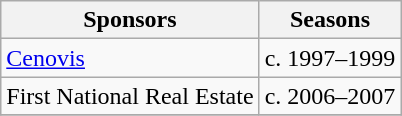<table class="wikitable collapsible">
<tr>
<th>Sponsors</th>
<th>Seasons</th>
</tr>
<tr>
<td><a href='#'>Cenovis</a></td>
<td>c. 1997–1999</td>
</tr>
<tr>
<td>First National Real Estate </td>
<td>c. 2006–2007</td>
</tr>
<tr>
</tr>
</table>
